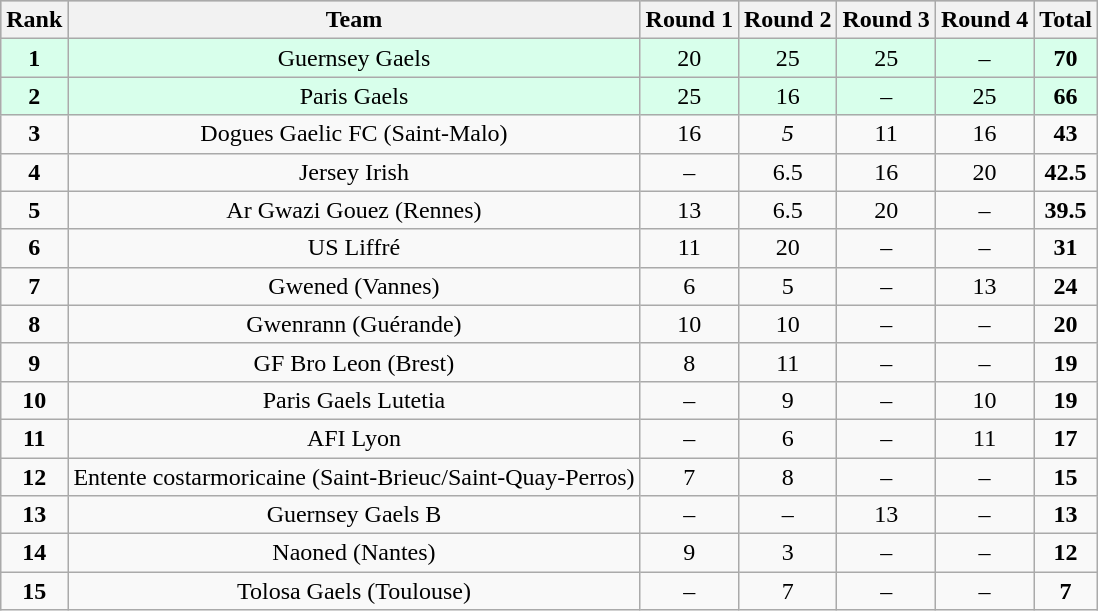<table class="wikitable">
<tr style="background:silver"!>
<th>Rank</th>
<th>Team</th>
<th>Round 1</th>
<th>Round 2</th>
<th>Round 3</th>
<th>Round 4</th>
<th>Total</th>
</tr>
<tr bgcolor=#d8ffeb align="center">
<td><strong>1</strong></td>
<td>Guernsey Gaels</td>
<td>20</td>
<td>25</td>
<td>25</td>
<td>–</td>
<td><strong>70</strong></td>
</tr>
<tr bgcolor=#d8ffeb align="center">
<td><strong>2</strong></td>
<td>Paris Gaels</td>
<td>25</td>
<td>16</td>
<td>–</td>
<td>25</td>
<td><strong>66</strong></td>
</tr>
<tr align="center">
<td><strong>3</strong></td>
<td>Dogues Gaelic FC (Saint-Malo)</td>
<td>16</td>
<td><em>5</em></td>
<td>11</td>
<td>16</td>
<td><strong>43</strong></td>
</tr>
<tr align="center">
<td><strong>4</strong></td>
<td>Jersey Irish</td>
<td>–</td>
<td>6.5</td>
<td>16</td>
<td>20</td>
<td><strong>42.5</strong></td>
</tr>
<tr align="center">
<td><strong>5</strong></td>
<td>Ar Gwazi Gouez (Rennes)</td>
<td>13</td>
<td>6.5</td>
<td>20</td>
<td>–</td>
<td><strong>39.5</strong></td>
</tr>
<tr align="center">
<td><strong>6</strong></td>
<td>US Liffré</td>
<td>11</td>
<td>20</td>
<td>–</td>
<td>–</td>
<td><strong>31</strong></td>
</tr>
<tr align="center">
<td><strong>7</strong></td>
<td>Gwened (Vannes)</td>
<td>6</td>
<td>5</td>
<td>–</td>
<td>13</td>
<td><strong>24</strong></td>
</tr>
<tr align="center">
<td><strong>8</strong></td>
<td>Gwenrann (Guérande)</td>
<td>10</td>
<td>10</td>
<td>–</td>
<td>–</td>
<td><strong>20</strong></td>
</tr>
<tr align="center">
<td><strong>9</strong></td>
<td>GF Bro Leon (Brest)</td>
<td>8</td>
<td>11</td>
<td>–</td>
<td>–</td>
<td><strong>19</strong></td>
</tr>
<tr align="center">
<td><strong>10</strong></td>
<td>Paris Gaels Lutetia</td>
<td>–</td>
<td>9</td>
<td>–</td>
<td>10</td>
<td><strong>19</strong></td>
</tr>
<tr align="center">
<td><strong>11</strong></td>
<td>AFI Lyon</td>
<td>–</td>
<td>6</td>
<td>–</td>
<td>11</td>
<td><strong>17</strong></td>
</tr>
<tr align="center">
<td><strong>12</strong></td>
<td>Entente costarmoricaine (Saint-Brieuc/Saint-Quay-Perros)</td>
<td>7</td>
<td>8</td>
<td>–</td>
<td>–</td>
<td><strong>15</strong></td>
</tr>
<tr align="center">
<td><strong>13</strong></td>
<td>Guernsey Gaels B</td>
<td>–</td>
<td>–</td>
<td>13</td>
<td>–</td>
<td><strong>13</strong></td>
</tr>
<tr align="center">
<td><strong>14</strong></td>
<td>Naoned (Nantes)</td>
<td>9</td>
<td>3</td>
<td>–</td>
<td>–</td>
<td><strong>12</strong></td>
</tr>
<tr align="center">
<td><strong>15</strong></td>
<td>Tolosa Gaels (Toulouse)</td>
<td>–</td>
<td>7</td>
<td>–</td>
<td>–</td>
<td><strong>7</strong></td>
</tr>
</table>
